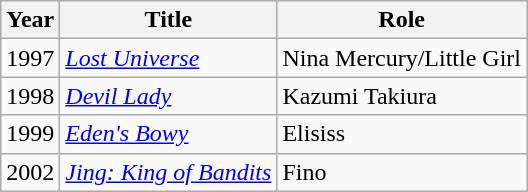<table class="wikitable">
<tr>
<th>Year</th>
<th>Title</th>
<th>Role</th>
</tr>
<tr>
<td>1997</td>
<td><em><a href='#'>Lost Universe</a></em></td>
<td>Nina Mercury/Little Girl</td>
</tr>
<tr>
<td>1998</td>
<td><em><a href='#'>Devil Lady</a></em></td>
<td>Kazumi Takiura</td>
</tr>
<tr>
<td>1999</td>
<td><em><a href='#'>Eden's Bowy</a></em></td>
<td>Elisiss</td>
</tr>
<tr>
<td>2002</td>
<td><em><a href='#'>Jing: King of Bandits</a></em></td>
<td>Fino</td>
</tr>
</table>
